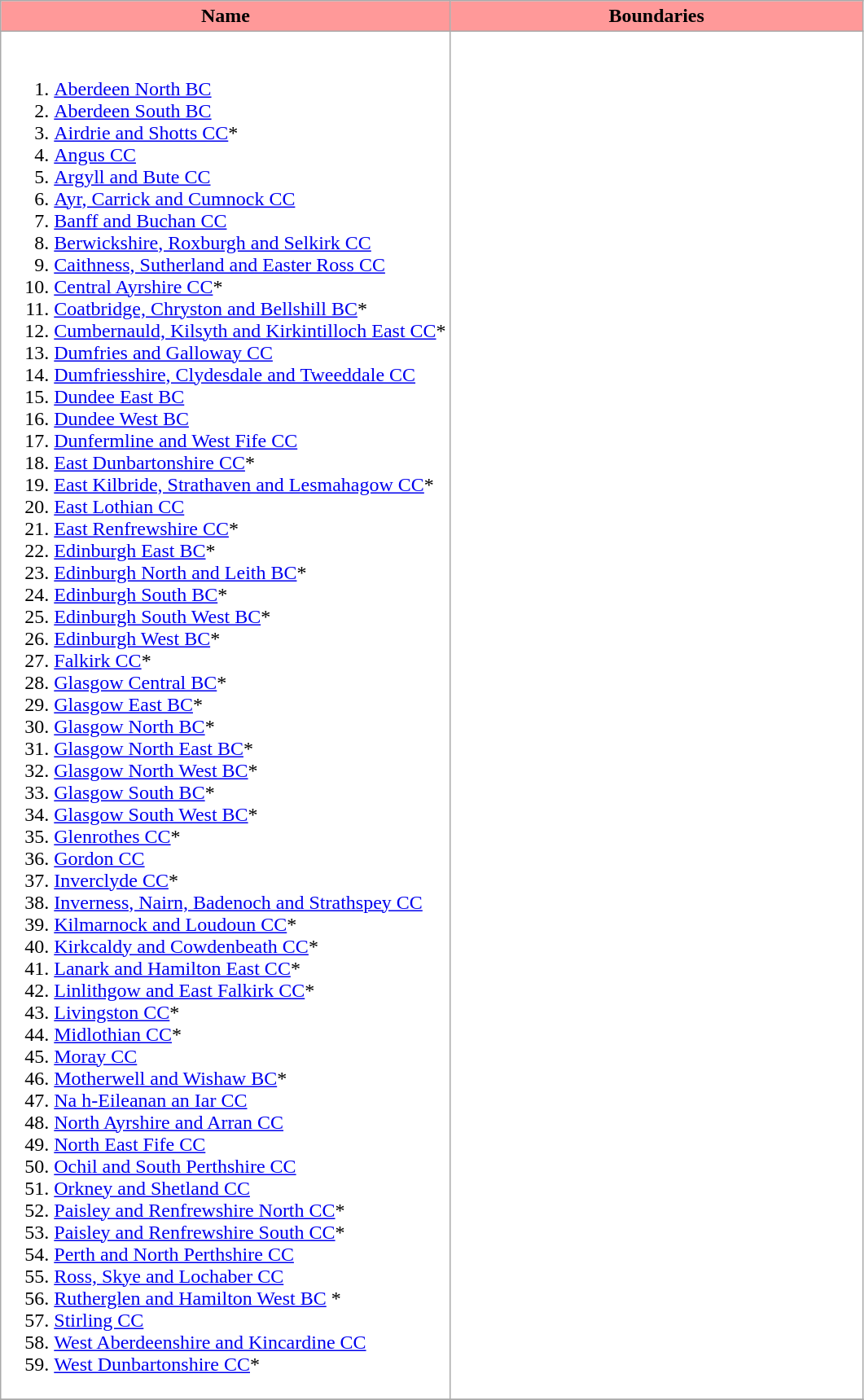<table class="wikitable" style="background:white; width:auto;">
<tr>
<th style="background:#ff9999;">Name</th>
<th style="background:#ff9999; width:330px">Boundaries</th>
</tr>
<tr>
<td><br><ol><li><a href='#'>Aberdeen North BC</a></li><li><a href='#'>Aberdeen South BC</a></li><li><a href='#'>Airdrie and Shotts CC</a>*</li><li><a href='#'>Angus CC</a></li><li><a href='#'>Argyll and Bute CC</a></li><li><a href='#'>Ayr, Carrick and Cumnock CC</a></li><li><a href='#'>Banff and Buchan CC</a></li><li><a href='#'>Berwickshire, Roxburgh and Selkirk CC</a></li><li><a href='#'>Caithness, Sutherland and Easter Ross CC</a></li><li><a href='#'>Central Ayrshire CC</a>*</li><li><a href='#'>Coatbridge, Chryston and Bellshill BC</a>*</li><li><a href='#'>Cumbernauld, Kilsyth and Kirkintilloch East CC</a>*</li><li><a href='#'>Dumfries and Galloway CC</a></li><li><a href='#'>Dumfriesshire, Clydesdale and Tweeddale CC</a></li><li><a href='#'>Dundee East BC</a></li><li><a href='#'>Dundee West BC</a></li><li><a href='#'>Dunfermline and West Fife CC</a></li><li><a href='#'>East Dunbartonshire CC</a>*</li><li><a href='#'>East Kilbride, Strathaven and Lesmahagow CC</a>*</li><li><a href='#'>East Lothian CC</a></li><li><a href='#'>East Renfrewshire CC</a>*</li><li><a href='#'>Edinburgh East BC</a>*</li><li><a href='#'>Edinburgh North and Leith BC</a>*</li><li><a href='#'>Edinburgh South BC</a>*</li><li><a href='#'>Edinburgh South West BC</a>*</li><li><a href='#'>Edinburgh West BC</a>*</li><li><a href='#'>Falkirk CC</a>*</li><li><a href='#'>Glasgow Central BC</a>*</li><li><a href='#'>Glasgow East BC</a>*</li><li><a href='#'>Glasgow North BC</a>*</li><li><a href='#'>Glasgow North East BC</a>*</li><li><a href='#'>Glasgow North West BC</a>*</li><li><a href='#'>Glasgow South BC</a>*</li><li><a href='#'>Glasgow South West BC</a>*</li><li><a href='#'>Glenrothes CC</a>*</li><li><a href='#'>Gordon CC</a></li><li><a href='#'>Inverclyde CC</a>*</li><li><a href='#'>Inverness, Nairn, Badenoch and Strathspey CC</a></li><li><a href='#'>Kilmarnock and Loudoun CC</a>*</li><li><a href='#'>Kirkcaldy and Cowdenbeath CC</a>*</li><li><a href='#'>Lanark and Hamilton East CC</a>*</li><li><a href='#'>Linlithgow and East Falkirk CC</a>*</li><li><a href='#'>Livingston CC</a>*</li><li><a href='#'>Midlothian CC</a>*</li><li><a href='#'>Moray CC</a></li><li><a href='#'>Motherwell and Wishaw BC</a>*</li><li><a href='#'>Na h-Eileanan an Iar CC</a></li><li><a href='#'>North Ayrshire and Arran CC</a></li><li><a href='#'>North East Fife CC</a></li><li><a href='#'>Ochil and South Perthshire CC</a></li><li><a href='#'>Orkney and Shetland CC</a></li><li><a href='#'>Paisley and Renfrewshire North CC</a>*</li><li><a href='#'>Paisley and Renfrewshire South CC</a>*</li><li><a href='#'>Perth and North Perthshire CC</a></li><li><a href='#'>Ross, Skye and Lochaber CC</a></li><li><a href='#'>Rutherglen and Hamilton West BC</a> *</li><li><a href='#'>Stirling CC</a></li><li><a href='#'>West Aberdeenshire and Kincardine CC</a></li><li><a href='#'>West Dunbartonshire CC</a>*</li></ol></td>
<td></td>
</tr>
<tr>
</tr>
</table>
